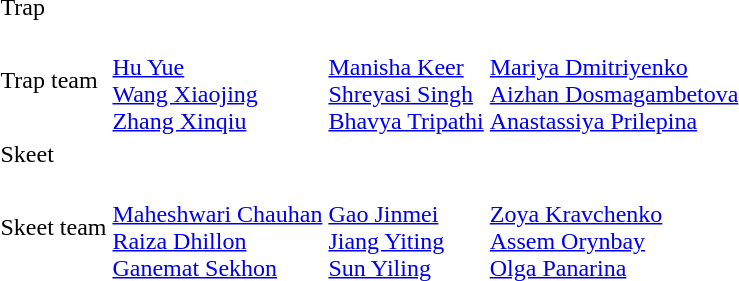<table>
<tr>
<td>Trap</td>
<td></td>
<td></td>
<td></td>
</tr>
<tr>
<td>Trap team</td>
<td><br><a href='#'>Hu Yue</a><br><a href='#'>Wang Xiaojing</a><br><a href='#'>Zhang Xinqiu</a></td>
<td><br><a href='#'>Manisha Keer</a><br><a href='#'>Shreyasi Singh</a><br><a href='#'>Bhavya Tripathi</a></td>
<td><br><a href='#'>Mariya Dmitriyenko</a><br><a href='#'>Aizhan Dosmagambetova</a><br><a href='#'>Anastassiya Prilepina</a></td>
</tr>
<tr>
<td>Skeet</td>
<td></td>
<td></td>
<td></td>
</tr>
<tr>
<td>Skeet team</td>
<td><br><a href='#'>Maheshwari Chauhan</a><br><a href='#'>Raiza Dhillon</a><br><a href='#'>Ganemat Sekhon</a></td>
<td><br><a href='#'>Gao Jinmei</a><br><a href='#'>Jiang Yiting</a><br><a href='#'>Sun Yiling</a></td>
<td><br><a href='#'>Zoya Kravchenko</a><br><a href='#'>Assem Orynbay</a><br><a href='#'>Olga Panarina</a></td>
</tr>
</table>
